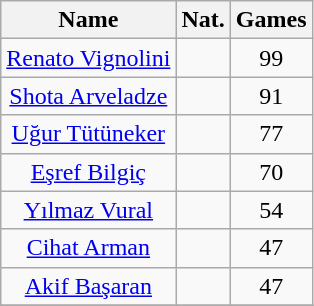<table class="wikitable sortable">
<tr>
<th>Name</th>
<th>Nat.</th>
<th>Games</th>
</tr>
<tr>
<td align=center><a href='#'>Renato Vignolini</a></td>
<td align=center></td>
<td align=center>99</td>
</tr>
<tr>
<td align=center><a href='#'>Shota Arveladze</a></td>
<td align=center></td>
<td align=center>91</td>
</tr>
<tr>
<td align=center><a href='#'>Uğur Tütüneker</a></td>
<td align=center></td>
<td align=center>77</td>
</tr>
<tr>
<td align=center><a href='#'>Eşref Bilgiç</a></td>
<td align=center></td>
<td align=center>70</td>
</tr>
<tr>
<td align=center><a href='#'>Yılmaz Vural</a></td>
<td align=center></td>
<td align=center>54</td>
</tr>
<tr>
<td align=center><a href='#'>Cihat Arman</a></td>
<td align=center></td>
<td align=center>47</td>
</tr>
<tr>
<td align=center><a href='#'>Akif Başaran</a></td>
<td align=center></td>
<td align=center>47</td>
</tr>
<tr>
</tr>
</table>
